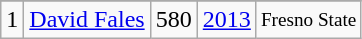<table class="wikitable">
<tr>
</tr>
<tr>
<td>1</td>
<td><a href='#'>David Fales</a></td>
<td><abbr>580</abbr></td>
<td><a href='#'>2013</a></td>
<td style="font-size:80%;">Fresno State</td>
</tr>
</table>
